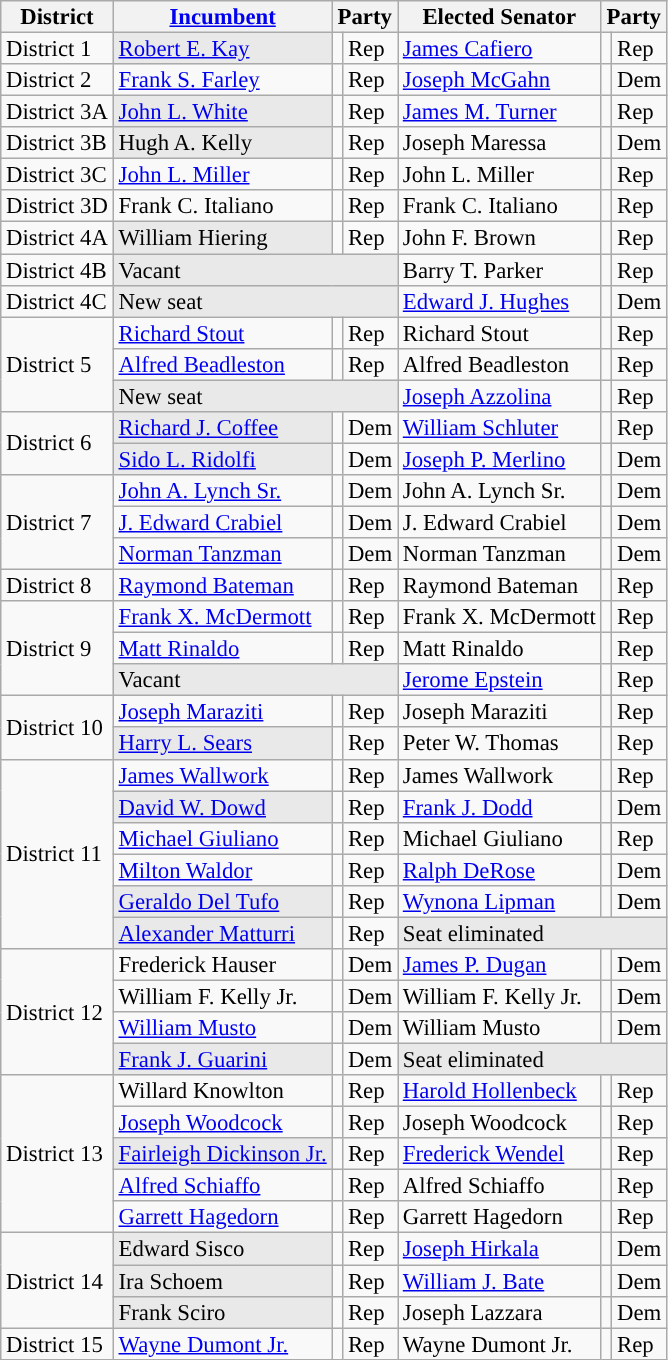<table class="sortable wikitable" style="font-size:95%;line-height:14px;">
<tr>
<th>District</th>
<th class="unsortable"><a href='#'>Incumbent</a></th>
<th colspan="2">Party</th>
<th class="unsortable">Elected Senator</th>
<th colspan="2">Party</th>
</tr>
<tr>
<td>District 1</td>
<td style="background:#E9E9E9;"><a href='#'>Robert E. Kay</a></td>
<td style="background:"></td>
<td>Rep</td>
<td><a href='#'>James Cafiero</a></td>
<td style="background:"></td>
<td>Rep</td>
</tr>
<tr>
<td>District 2</td>
<td><a href='#'>Frank S. Farley</a></td>
<td style="background:"></td>
<td>Rep</td>
<td><a href='#'>Joseph McGahn</a></td>
<td style="background:"></td>
<td>Dem</td>
</tr>
<tr>
<td>District 3A</td>
<td style="background:#E9E9E9;"><a href='#'>John L. White</a></td>
<td style="background:"></td>
<td>Rep</td>
<td><a href='#'>James M. Turner</a></td>
<td style="background:"></td>
<td>Rep</td>
</tr>
<tr>
<td>District 3B</td>
<td style="background:#E9E9E9;">Hugh A. Kelly</td>
<td style="background:"></td>
<td>Rep</td>
<td>Joseph Maressa</td>
<td style="background:"></td>
<td>Dem</td>
</tr>
<tr>
<td>District 3C</td>
<td><a href='#'>John L. Miller</a></td>
<td style="background:"></td>
<td>Rep</td>
<td>John L. Miller</td>
<td style="background:"></td>
<td>Rep</td>
</tr>
<tr>
<td>District 3D</td>
<td>Frank C. Italiano</td>
<td style="background:"></td>
<td>Rep</td>
<td>Frank C. Italiano</td>
<td style="background:"></td>
<td>Rep</td>
</tr>
<tr>
<td>District 4A</td>
<td style="background:#E9E9E9;">William Hiering</td>
<td style="background:"></td>
<td>Rep</td>
<td>John F. Brown</td>
<td style="background:"></td>
<td>Rep</td>
</tr>
<tr>
<td>District 4B</td>
<td colspan="3" style="background:#E9E9E9;">Vacant</td>
<td>Barry T. Parker</td>
<td style="background:"></td>
<td>Rep</td>
</tr>
<tr>
<td>District 4C</td>
<td colspan="3" style="background:#E9E9E9;">New seat</td>
<td><a href='#'>Edward J. Hughes</a></td>
<td style="background:"></td>
<td>Dem</td>
</tr>
<tr>
<td rowspan="3">District 5</td>
<td><a href='#'>Richard Stout</a></td>
<td style="background:"></td>
<td>Rep</td>
<td>Richard Stout</td>
<td style="background:"></td>
<td>Rep</td>
</tr>
<tr>
<td><a href='#'>Alfred Beadleston</a></td>
<td style="background:"></td>
<td>Rep</td>
<td>Alfred Beadleston</td>
<td style="background:"></td>
<td>Rep</td>
</tr>
<tr>
<td colspan="3" style="background:#E9E9E9;">New seat</td>
<td><a href='#'>Joseph Azzolina</a></td>
<td style="background:"></td>
<td>Rep</td>
</tr>
<tr>
<td rowspan="2">District 6</td>
<td style="background:#E9E9E9;"><a href='#'>Richard J. Coffee</a></td>
<td style="background:"></td>
<td>Dem</td>
<td><a href='#'>William Schluter</a></td>
<td style="background:"></td>
<td>Rep</td>
</tr>
<tr>
<td style="background:#E9E9E9;"><a href='#'>Sido L. Ridolfi</a></td>
<td style="background:"></td>
<td>Dem</td>
<td><a href='#'>Joseph P. Merlino</a></td>
<td style="background:"></td>
<td>Dem</td>
</tr>
<tr>
<td rowspan="3">District 7</td>
<td><a href='#'>John A. Lynch Sr.</a></td>
<td style="background:"></td>
<td>Dem</td>
<td>John A. Lynch Sr.</td>
<td style="background:"></td>
<td>Dem</td>
</tr>
<tr>
<td><a href='#'>J. Edward Crabiel</a></td>
<td style="background:"></td>
<td>Dem</td>
<td>J. Edward Crabiel</td>
<td style="background:"></td>
<td>Dem</td>
</tr>
<tr>
<td><a href='#'>Norman Tanzman</a></td>
<td style="background:"></td>
<td>Dem</td>
<td>Norman Tanzman</td>
<td style="background:"></td>
<td>Dem</td>
</tr>
<tr>
<td>District 8</td>
<td><a href='#'>Raymond Bateman</a></td>
<td style="background:"></td>
<td>Rep</td>
<td>Raymond Bateman</td>
<td style="background:"></td>
<td>Rep</td>
</tr>
<tr>
<td rowspan="3">District 9</td>
<td><a href='#'>Frank X. McDermott</a></td>
<td style="background:"></td>
<td>Rep</td>
<td>Frank X. McDermott</td>
<td style="background:"></td>
<td>Rep</td>
</tr>
<tr>
<td><a href='#'>Matt Rinaldo</a></td>
<td style="background:"></td>
<td>Rep</td>
<td>Matt Rinaldo</td>
<td style="background:"></td>
<td>Rep</td>
</tr>
<tr>
<td colspan="3" style="background:#E9E9E9;">Vacant</td>
<td><a href='#'>Jerome Epstein</a></td>
<td style="background:"></td>
<td>Rep</td>
</tr>
<tr>
<td rowspan="2">District 10</td>
<td><a href='#'>Joseph Maraziti</a></td>
<td style="background:"></td>
<td>Rep</td>
<td>Joseph Maraziti</td>
<td style="background:"></td>
<td>Rep</td>
</tr>
<tr>
<td style="background:#E9E9E9;"><a href='#'>Harry L. Sears</a></td>
<td style="background:"></td>
<td>Rep</td>
<td>Peter W. Thomas</td>
<td style="background:"></td>
<td>Rep</td>
</tr>
<tr>
<td rowspan="6">District 11</td>
<td><a href='#'>James Wallwork</a></td>
<td style="background:"></td>
<td>Rep</td>
<td>James Wallwork</td>
<td style="background:"></td>
<td>Rep</td>
</tr>
<tr>
<td style="background:#E9E9E9;"><a href='#'>David W. Dowd</a></td>
<td style="background:"></td>
<td>Rep</td>
<td><a href='#'>Frank J. Dodd</a></td>
<td style="background:"></td>
<td>Dem</td>
</tr>
<tr>
<td><a href='#'>Michael Giuliano</a></td>
<td style="background:"></td>
<td>Rep</td>
<td>Michael Giuliano</td>
<td style="background:"></td>
<td>Rep</td>
</tr>
<tr>
<td><a href='#'>Milton Waldor</a></td>
<td style="background:"></td>
<td>Rep</td>
<td><a href='#'>Ralph DeRose</a></td>
<td style="background:"></td>
<td>Dem</td>
</tr>
<tr>
<td style="background:#E9E9E9;"><a href='#'>Geraldo Del Tufo</a></td>
<td style="background:"></td>
<td>Rep</td>
<td><a href='#'>Wynona Lipman</a></td>
<td style="background:"></td>
<td>Dem</td>
</tr>
<tr>
<td style="background:#E9E9E9;"><a href='#'>Alexander Matturri</a></td>
<td style="background:"></td>
<td>Rep</td>
<td colspan="3" style="background:#E9E9E9;">Seat eliminated</td>
</tr>
<tr>
<td rowspan="4">District 12</td>
<td>Frederick Hauser</td>
<td style="background:"></td>
<td>Dem</td>
<td><a href='#'>James P. Dugan</a></td>
<td style="background:"></td>
<td>Dem</td>
</tr>
<tr>
<td>William F. Kelly Jr.</td>
<td style="background:"></td>
<td>Dem</td>
<td>William F. Kelly Jr.</td>
<td style="background:"></td>
<td>Dem</td>
</tr>
<tr>
<td><a href='#'>William Musto</a></td>
<td style="background:"></td>
<td>Dem</td>
<td>William Musto</td>
<td style="background:"></td>
<td>Dem</td>
</tr>
<tr>
<td style="background:#E9E9E9;"><a href='#'>Frank J. Guarini</a></td>
<td style="background:"></td>
<td>Dem</td>
<td colspan="3" style="background:#E9E9E9;">Seat eliminated</td>
</tr>
<tr>
<td rowspan="5">District 13</td>
<td>Willard Knowlton</td>
<td style="background:"></td>
<td>Rep</td>
<td><a href='#'>Harold Hollenbeck</a></td>
<td style="background:"></td>
<td>Rep</td>
</tr>
<tr>
<td><a href='#'>Joseph Woodcock</a></td>
<td style="background:"></td>
<td>Rep</td>
<td>Joseph Woodcock</td>
<td style="background:"></td>
<td>Rep</td>
</tr>
<tr>
<td style="background:#E9E9E9;"><a href='#'>Fairleigh Dickinson Jr.</a></td>
<td style="background:"></td>
<td>Rep</td>
<td><a href='#'>Frederick Wendel</a></td>
<td style="background:"></td>
<td>Rep</td>
</tr>
<tr>
<td><a href='#'>Alfred Schiaffo</a></td>
<td style="background:"></td>
<td>Rep</td>
<td>Alfred Schiaffo</td>
<td style="background:"></td>
<td>Rep</td>
</tr>
<tr>
<td><a href='#'>Garrett Hagedorn</a></td>
<td style="background:"></td>
<td>Rep</td>
<td>Garrett Hagedorn</td>
<td style="background:"></td>
<td>Rep</td>
</tr>
<tr>
<td rowspan="3">District 14</td>
<td style="background:#E9E9E9;">Edward Sisco</td>
<td style="background:"></td>
<td>Rep</td>
<td><a href='#'>Joseph Hirkala</a></td>
<td style="background:"></td>
<td>Dem</td>
</tr>
<tr>
<td style="background:#E9E9E9;">Ira Schoem</td>
<td style="background:"></td>
<td>Rep</td>
<td><a href='#'>William J. Bate</a></td>
<td style="background:"></td>
<td>Dem</td>
</tr>
<tr>
<td style="background:#E9E9E9;">Frank Sciro</td>
<td style="background:"></td>
<td>Rep</td>
<td>Joseph Lazzara</td>
<td style="background:"></td>
<td>Dem</td>
</tr>
<tr>
<td>District 15</td>
<td><a href='#'>Wayne Dumont Jr.</a></td>
<td style="background:"></td>
<td>Rep</td>
<td>Wayne Dumont Jr.</td>
<td style="background:"></td>
<td>Rep</td>
</tr>
</table>
